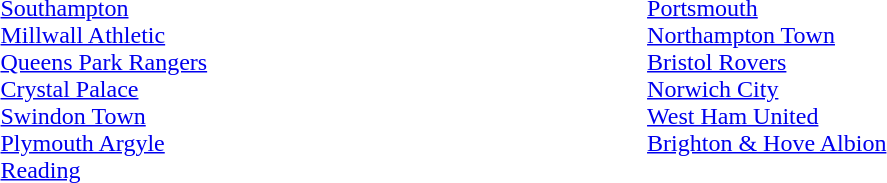<table width="100%">
<tr>
<td valign="top" width="33%"><br><table cellspacing="0" cellpadding="0">
<tr>
<td><a href='#'>Southampton</a></td>
</tr>
<tr>
<td><a href='#'>Millwall Athletic</a></td>
</tr>
<tr>
<td><a href='#'>Queens Park Rangers</a></td>
</tr>
<tr>
<td><a href='#'>Crystal Palace</a></td>
</tr>
<tr>
<td><a href='#'>Swindon Town</a></td>
</tr>
<tr>
<td><a href='#'>Plymouth Argyle</a></td>
</tr>
<tr>
<td><a href='#'>Reading</a></td>
</tr>
<tr>
</tr>
</table>
</td>
<td></td>
<td valign="top" width="66%"><br><table cellspacing="0" cellpadding="0">
<tr>
<td><a href='#'>Portsmouth</a></td>
</tr>
<tr>
<td><a href='#'>Northampton Town</a></td>
</tr>
<tr>
<td><a href='#'>Bristol Rovers</a></td>
</tr>
<tr>
<td><a href='#'>Norwich City</a></td>
</tr>
<tr>
<td><a href='#'>West Ham United</a></td>
</tr>
<tr>
<td><a href='#'>Brighton & Hove Albion</a></td>
</tr>
<tr>
</tr>
</table>
</td>
</tr>
</table>
